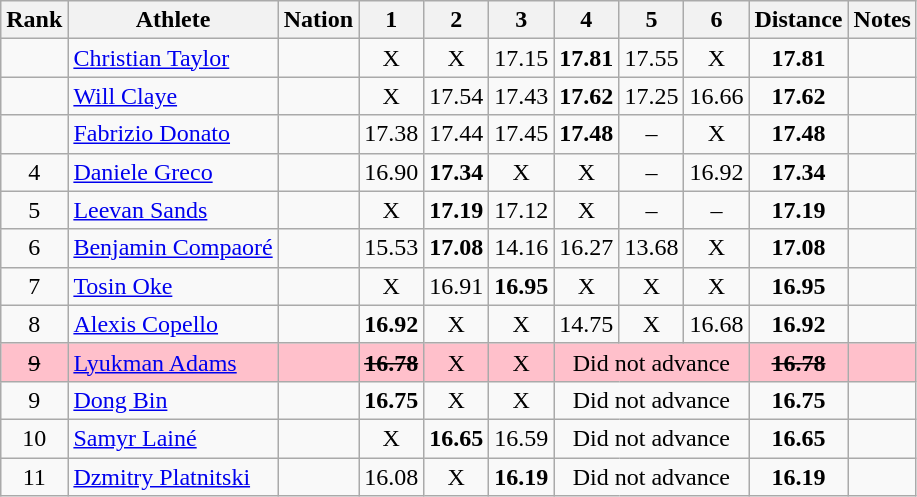<table class="wikitable sortable" style="text-align:center">
<tr>
<th>Rank</th>
<th>Athlete</th>
<th>Nation</th>
<th>1</th>
<th>2</th>
<th>3</th>
<th>4</th>
<th>5</th>
<th>6</th>
<th>Distance</th>
<th class="unsortable">Notes</th>
</tr>
<tr>
<td></td>
<td align=left><a href='#'>Christian Taylor</a></td>
<td align=left></td>
<td data-sort-value=1.00>X</td>
<td data-sort-value=1.00>X</td>
<td>17.15</td>
<td><strong>17.81</strong></td>
<td>17.55</td>
<td data-sort-value=1.00>X</td>
<td><strong>17.81</strong></td>
<td></td>
</tr>
<tr>
<td></td>
<td align=left><a href='#'>Will Claye</a></td>
<td align=left></td>
<td data-sort-value=1.00>X</td>
<td>17.54</td>
<td>17.43</td>
<td><strong>17.62</strong></td>
<td>17.25</td>
<td>16.66</td>
<td><strong>17.62</strong></td>
<td></td>
</tr>
<tr>
<td></td>
<td align=left><a href='#'>Fabrizio Donato</a></td>
<td align=left></td>
<td>17.38</td>
<td>17.44</td>
<td>17.45</td>
<td><strong>17.48</strong></td>
<td>–</td>
<td data-sort-value=1.00>X</td>
<td><strong>17.48</strong></td>
<td></td>
</tr>
<tr>
<td>4</td>
<td align=left><a href='#'>Daniele Greco</a></td>
<td align=left></td>
<td>16.90</td>
<td><strong>17.34</strong></td>
<td data-sort-value=1.00>X</td>
<td data-sort-value=1.00>X</td>
<td>–</td>
<td>16.92</td>
<td><strong>17.34</strong></td>
<td></td>
</tr>
<tr>
<td>5</td>
<td align=left><a href='#'>Leevan Sands</a></td>
<td align=left></td>
<td data-sort-value=1.00>X</td>
<td><strong>17.19</strong></td>
<td>17.12</td>
<td data-sort-value=1.00>X</td>
<td>–</td>
<td>–</td>
<td><strong>17.19</strong></td>
<td></td>
</tr>
<tr>
<td>6</td>
<td align=left><a href='#'>Benjamin Compaoré</a></td>
<td align=left></td>
<td>15.53</td>
<td><strong>17.08</strong></td>
<td>14.16</td>
<td>16.27</td>
<td>13.68</td>
<td data-sort-value=1.00>X</td>
<td><strong>17.08</strong></td>
<td></td>
</tr>
<tr>
<td>7</td>
<td align=left><a href='#'>Tosin Oke</a></td>
<td align=left></td>
<td data-sort-value=1.00>X</td>
<td>16.91</td>
<td><strong>16.95</strong></td>
<td data-sort-value=1.00>X</td>
<td data-sort-value=1.00>X</td>
<td data-sort-value=1.00>X</td>
<td><strong>16.95</strong></td>
<td></td>
</tr>
<tr>
<td>8</td>
<td align=left><a href='#'>Alexis Copello</a></td>
<td align=left></td>
<td><strong>16.92</strong></td>
<td data-sort-value=1.00>X</td>
<td data-sort-value=1.00>X</td>
<td>14.75</td>
<td data-sort-value=1.00>X</td>
<td>16.68</td>
<td><strong>16.92</strong></td>
<td></td>
</tr>
<tr bgcolor=pink>
<td><s>9</s></td>
<td align=left><a href='#'>Lyukman Adams</a></td>
<td align=left></td>
<td><s><strong>16.78</strong></s></td>
<td data-sort-value=1.00>X</td>
<td data-sort-value=1.00>X</td>
<td colspan=3 data-sort-value=0.00>Did not advance</td>
<td><s><strong>16.78</strong></s></td>
<td></td>
</tr>
<tr>
<td>9</td>
<td align=left><a href='#'>Dong Bin</a></td>
<td align=left></td>
<td><strong>16.75</strong></td>
<td data-sort-value=1.00>X</td>
<td data-sort-value=1.00>X</td>
<td colspan=3 data-sort-value=0.00>Did not advance</td>
<td><strong>16.75</strong></td>
<td></td>
</tr>
<tr>
<td>10</td>
<td align=left><a href='#'>Samyr Lainé</a></td>
<td align=left></td>
<td data-sort-value=1.00>X</td>
<td><strong>16.65</strong></td>
<td>16.59</td>
<td colspan=3 data-sort-value=0.00>Did not advance</td>
<td><strong>16.65</strong></td>
<td></td>
</tr>
<tr>
<td>11</td>
<td align=left><a href='#'>Dzmitry Platnitski</a></td>
<td align=left></td>
<td>16.08</td>
<td data-sort-value=1.00>X</td>
<td><strong>16.19</strong></td>
<td colspan=3 data-sort-value=0.00>Did not advance</td>
<td><strong>16.19</strong></td>
<td></td>
</tr>
</table>
